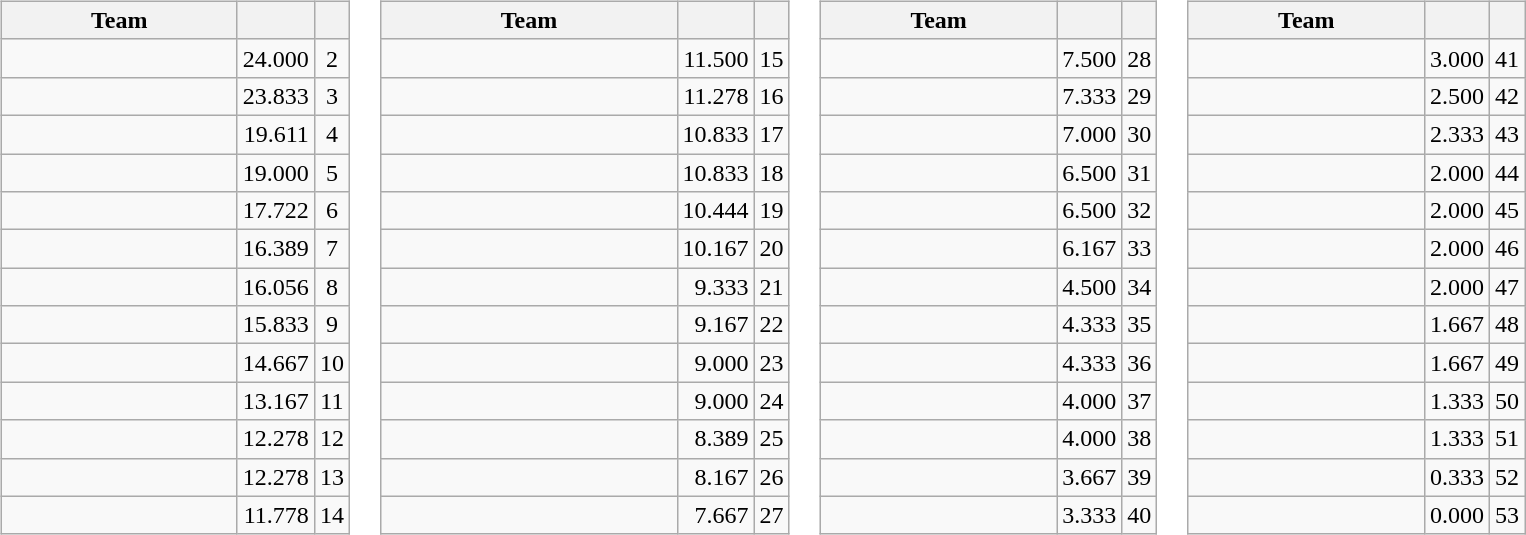<table>
<tr valign=top>
<td><br><table class="wikitable">
<tr>
<th width=150>Team</th>
<th></th>
<th></th>
</tr>
<tr>
<td></td>
<td align=right>24.000</td>
<td align=center>2</td>
</tr>
<tr>
<td></td>
<td align=right>23.833</td>
<td align=center>3</td>
</tr>
<tr>
<td></td>
<td align=right>19.611</td>
<td align=center>4</td>
</tr>
<tr>
<td></td>
<td align=right>19.000</td>
<td align=center>5</td>
</tr>
<tr>
<td></td>
<td align=right>17.722</td>
<td align=center>6</td>
</tr>
<tr>
<td></td>
<td align=right>16.389</td>
<td align=center>7</td>
</tr>
<tr>
<td></td>
<td align=right>16.056</td>
<td align=center>8</td>
</tr>
<tr>
<td></td>
<td align=right>15.833</td>
<td align=center>9</td>
</tr>
<tr>
<td></td>
<td align=right>14.667</td>
<td align=center>10</td>
</tr>
<tr>
<td></td>
<td align=right>13.167</td>
<td align=center>11</td>
</tr>
<tr>
<td></td>
<td align=right>12.278</td>
<td align=center>12</td>
</tr>
<tr>
<td></td>
<td align=right>12.278</td>
<td align=center>13</td>
</tr>
<tr>
<td></td>
<td align=right>11.778</td>
<td align=center>14</td>
</tr>
</table>
</td>
<td><br><table class="wikitable">
<tr>
<th width=190>Team</th>
<th></th>
<th></th>
</tr>
<tr>
<td></td>
<td align=right>11.500</td>
<td align=center>15</td>
</tr>
<tr>
<td></td>
<td align=right>11.278</td>
<td align=center>16</td>
</tr>
<tr>
<td></td>
<td align=right>10.833</td>
<td align=center>17</td>
</tr>
<tr>
<td></td>
<td align=right>10.833</td>
<td align=center>18</td>
</tr>
<tr>
<td></td>
<td align=right>10.444</td>
<td align=center>19</td>
</tr>
<tr>
<td></td>
<td align=right>10.167</td>
<td align=center>20</td>
</tr>
<tr>
<td></td>
<td align=right>9.333</td>
<td align=center>21</td>
</tr>
<tr>
<td></td>
<td align=right>9.167</td>
<td align=center>22</td>
</tr>
<tr>
<td></td>
<td align=right>9.000</td>
<td align=center>23</td>
</tr>
<tr>
<td></td>
<td align=right>9.000</td>
<td align=center>24</td>
</tr>
<tr>
<td></td>
<td align=right>8.389</td>
<td align=center>25</td>
</tr>
<tr>
<td></td>
<td align=right>8.167</td>
<td align=center>26</td>
</tr>
<tr>
<td></td>
<td align=right>7.667</td>
<td align=center>27</td>
</tr>
</table>
</td>
<td><br><table class="wikitable">
<tr>
<th width=150>Team</th>
<th></th>
<th></th>
</tr>
<tr>
<td></td>
<td align=right>7.500</td>
<td align=center>28</td>
</tr>
<tr>
<td></td>
<td align=right>7.333</td>
<td align=center>29</td>
</tr>
<tr>
<td></td>
<td align=right>7.000</td>
<td align=center>30</td>
</tr>
<tr>
<td></td>
<td align=right>6.500</td>
<td align=center>31</td>
</tr>
<tr>
<td></td>
<td align=right>6.500</td>
<td align=center>32</td>
</tr>
<tr>
<td></td>
<td align=right>6.167</td>
<td align=center>33</td>
</tr>
<tr>
<td></td>
<td align=right>4.500</td>
<td align=center>34</td>
</tr>
<tr>
<td></td>
<td align=right>4.333</td>
<td align=center>35</td>
</tr>
<tr>
<td></td>
<td align=right>4.333</td>
<td align=center>36</td>
</tr>
<tr>
<td></td>
<td align=right>4.000</td>
<td align=center>37</td>
</tr>
<tr>
<td></td>
<td align=right>4.000</td>
<td align=center>38</td>
</tr>
<tr>
<td></td>
<td align=right>3.667</td>
<td align=center>39</td>
</tr>
<tr>
<td></td>
<td align=right>3.333</td>
<td align=center>40</td>
</tr>
</table>
</td>
<td><br><table class="wikitable">
<tr>
<th width=150>Team</th>
<th></th>
<th></th>
</tr>
<tr>
<td></td>
<td align=right>3.000</td>
<td align=center>41</td>
</tr>
<tr>
<td></td>
<td align=right>2.500</td>
<td align=center>42</td>
</tr>
<tr>
<td></td>
<td align=right>2.333</td>
<td align=center>43</td>
</tr>
<tr>
<td></td>
<td align=right>2.000</td>
<td align=center>44</td>
</tr>
<tr>
<td></td>
<td align=right>2.000</td>
<td align=center>45</td>
</tr>
<tr>
<td></td>
<td align=right>2.000</td>
<td align=center>46</td>
</tr>
<tr>
<td></td>
<td align=right>2.000</td>
<td align=center>47</td>
</tr>
<tr>
<td></td>
<td align=right>1.667</td>
<td align=center>48</td>
</tr>
<tr>
<td></td>
<td align=right>1.667</td>
<td align=center>49</td>
</tr>
<tr>
<td></td>
<td align=right>1.333</td>
<td align=center>50</td>
</tr>
<tr>
<td></td>
<td align=right>1.333</td>
<td align=center>51</td>
</tr>
<tr>
<td></td>
<td align=right>0.333</td>
<td align=center>52</td>
</tr>
<tr>
<td></td>
<td align=right>0.000</td>
<td align=center>53</td>
</tr>
</table>
</td>
</tr>
</table>
